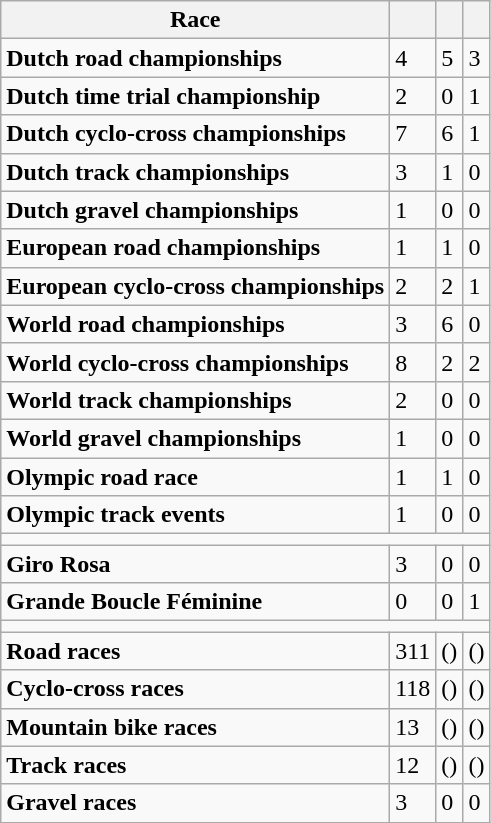<table class="wikitable">
<tr>
<th>Race</th>
<th></th>
<th></th>
<th></th>
</tr>
<tr>
<td> <strong>Dutch road championships</strong></td>
<td>4</td>
<td>5</td>
<td>3</td>
</tr>
<tr>
<td> <strong>Dutch time trial championship</strong></td>
<td>2</td>
<td>0</td>
<td>1</td>
</tr>
<tr>
<td> <strong>Dutch cyclo-cross championships</strong></td>
<td>7</td>
<td>6</td>
<td>1</td>
</tr>
<tr>
<td> <strong>Dutch track championships</strong></td>
<td>3</td>
<td>1</td>
<td>0</td>
</tr>
<tr>
<td> <strong>Dutch gravel championships</strong></td>
<td>1</td>
<td>0</td>
<td>0</td>
</tr>
<tr>
<td> <strong>European road championships</strong></td>
<td>1</td>
<td>1</td>
<td>0</td>
</tr>
<tr>
<td> <strong>European cyclo-cross championships</strong></td>
<td>2</td>
<td>2</td>
<td>1</td>
</tr>
<tr>
<td> <strong>World road championships</strong></td>
<td>3</td>
<td>6</td>
<td>0</td>
</tr>
<tr>
<td> <strong>World cyclo-cross championships</strong></td>
<td>8</td>
<td>2</td>
<td>2</td>
</tr>
<tr>
<td> <strong>World track championships</strong></td>
<td>2</td>
<td>0</td>
<td>0</td>
</tr>
<tr>
<td> <strong>World gravel championships</strong></td>
<td>1</td>
<td>0</td>
<td>0</td>
</tr>
<tr>
<td> <strong>Olympic road race</strong></td>
<td>1</td>
<td>1</td>
<td>0</td>
</tr>
<tr>
<td> <strong>Olympic track events</strong></td>
<td>1</td>
<td>0</td>
<td>0</td>
</tr>
<tr>
<td colspan="4"></td>
</tr>
<tr>
<td> <strong>Giro Rosa</strong></td>
<td>3</td>
<td>0</td>
<td>0</td>
</tr>
<tr>
<td> <strong>Grande Boucle Féminine</strong></td>
<td>0</td>
<td>0</td>
<td>1</td>
</tr>
<tr>
<td colspan="4"></td>
</tr>
<tr>
<td><strong>Road races</strong></td>
<td>311</td>
<td>()</td>
<td>()</td>
</tr>
<tr>
<td><strong>Cyclo-cross races</strong></td>
<td>118</td>
<td>()</td>
<td>()</td>
</tr>
<tr>
<td><strong>Mountain bike races</strong></td>
<td>13</td>
<td>()</td>
<td>()</td>
</tr>
<tr>
<td><strong>Track races</strong></td>
<td>12</td>
<td>()</td>
<td>()</td>
</tr>
<tr>
<td><strong>Gravel races</strong></td>
<td>3</td>
<td>0</td>
<td>0</td>
</tr>
<tr>
</tr>
</table>
